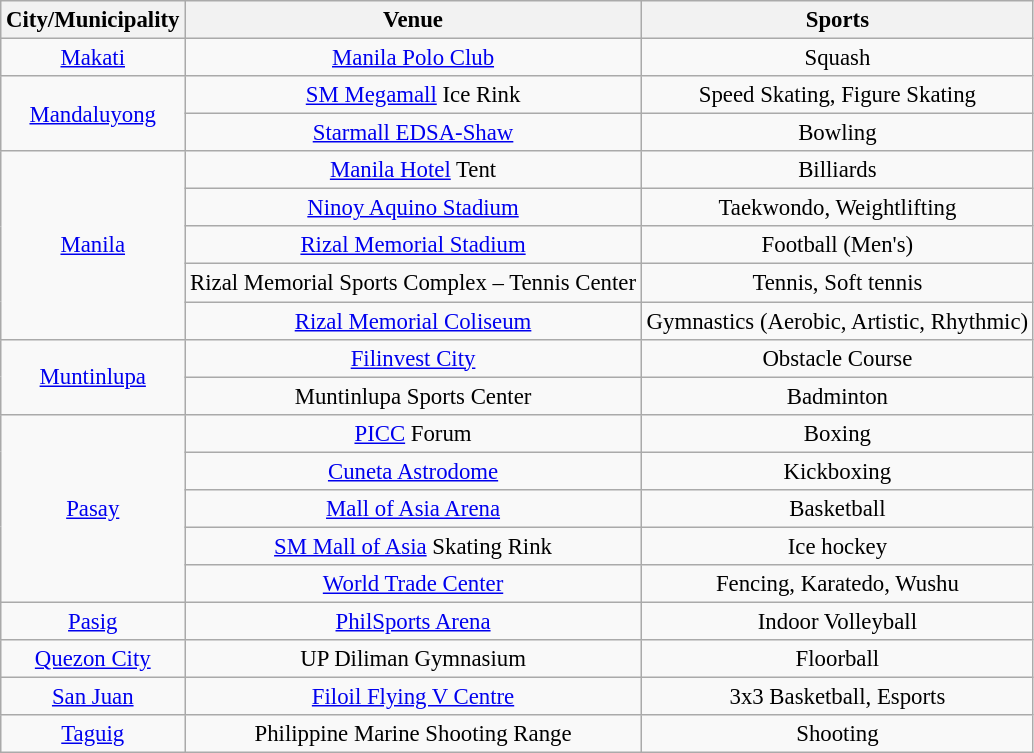<table class="wikitable" style="text-align:center; font-size:95%; border:3px;">
<tr style="text-align:center; color:solid black; font-weight:bold;">
<th>City/Municipality</th>
<th>Venue</th>
<th>Sports</th>
</tr>
<tr>
<td><a href='#'>Makati</a></td>
<td><a href='#'>Manila Polo Club</a></td>
<td>Squash</td>
</tr>
<tr>
<td rowspan="2"><a href='#'>Mandaluyong</a></td>
<td><a href='#'>SM Megamall</a> Ice Rink</td>
<td>Speed Skating, Figure Skating</td>
</tr>
<tr>
<td><a href='#'>Starmall EDSA-Shaw</a></td>
<td>Bowling</td>
</tr>
<tr>
<td rowspan="5"><a href='#'>Manila</a></td>
<td><a href='#'>Manila Hotel</a> Tent</td>
<td>Billiards</td>
</tr>
<tr>
<td><a href='#'>Ninoy Aquino Stadium</a></td>
<td>Taekwondo, Weightlifting</td>
</tr>
<tr>
<td><a href='#'>Rizal Memorial Stadium</a></td>
<td>Football (Men's)</td>
</tr>
<tr>
<td>Rizal Memorial Sports Complex – Tennis Center</td>
<td>Tennis, Soft tennis</td>
</tr>
<tr>
<td><a href='#'>Rizal Memorial Coliseum</a></td>
<td>Gymnastics (Aerobic, Artistic, Rhythmic)</td>
</tr>
<tr>
<td rowspan="2"><a href='#'>Muntinlupa</a></td>
<td><a href='#'>Filinvest City</a></td>
<td>Obstacle Course</td>
</tr>
<tr>
<td>Muntinlupa Sports Center</td>
<td>Badminton</td>
</tr>
<tr>
<td rowspan="5"><a href='#'>Pasay</a></td>
<td><a href='#'>PICC</a> Forum</td>
<td>Boxing</td>
</tr>
<tr>
<td><a href='#'>Cuneta Astrodome</a></td>
<td>Kickboxing</td>
</tr>
<tr>
<td><a href='#'>Mall of Asia Arena</a></td>
<td>Basketball</td>
</tr>
<tr>
<td><a href='#'>SM Mall of Asia</a> Skating Rink</td>
<td>Ice hockey</td>
</tr>
<tr>
<td><a href='#'>World Trade Center</a></td>
<td>Fencing, Karatedo, Wushu</td>
</tr>
<tr>
<td><a href='#'>Pasig</a></td>
<td><a href='#'>PhilSports Arena</a></td>
<td>Indoor Volleyball</td>
</tr>
<tr>
<td><a href='#'>Quezon City</a></td>
<td>UP Diliman Gymnasium</td>
<td>Floorball</td>
</tr>
<tr>
<td><a href='#'>San Juan</a></td>
<td><a href='#'>Filoil Flying V Centre</a></td>
<td>3x3 Basketball, Esports</td>
</tr>
<tr>
<td><a href='#'>Taguig</a></td>
<td>Philippine Marine Shooting Range</td>
<td>Shooting</td>
</tr>
</table>
